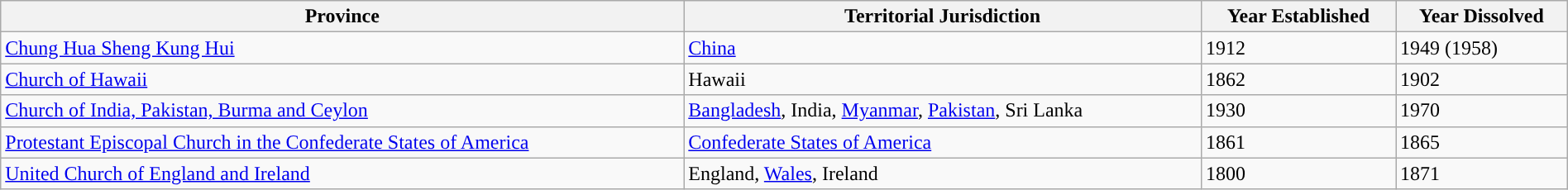<table class="wikitable" style="width: 100%;">
<tr>
<th>Province</th>
<th>Territorial Jurisdiction</th>
<th>Year Established</th>
<th>Year Dissolved</th>
</tr>
<tr valign="top">
<td style="vertical-align: top;"><a href='#'>Chung Hua Sheng Kung Hui</a> </td>
<td style="vertical-align: top;"><a href='#'>China</a></td>
<td style="vertical-align: top;">1912</td>
<td style="vertical-align: top;">1949 (1958)</td>
</tr>
<tr valign="top">
<td style="vertical-align: top;"><a href='#'>Church of Hawaii</a> </td>
<td style="vertical-align: top;">Hawaii</td>
<td style="vertical-align: top;">1862</td>
<td style="vertical-align: top;">1902</td>
</tr>
<tr valign="top">
<td style="vertical-align: top;"><a href='#'>Church of India, Pakistan, Burma and Ceylon</a></td>
<td style="vertical-align: top;"><a href='#'>Bangladesh</a>, India, <a href='#'>Myanmar</a>, <a href='#'>Pakistan</a>, Sri Lanka</td>
<td style="vertical-align: top;">1930</td>
<td style="vertical-align: top;">1970</td>
</tr>
<tr valign="top">
<td style="vertical-align: top;"><a href='#'>Protestant Episcopal Church in the Confederate States of America</a></td>
<td style="vertical-align: top;"><a href='#'>Confederate States of America</a></td>
<td style="vertical-align: top;">1861</td>
<td style="vertical-align: top;">1865</td>
</tr>
<tr valign="top">
<td style="vertical-align: top;"><a href='#'>United Church of England and Ireland</a> </td>
<td style="vertical-align: top;">England, <a href='#'>Wales</a>, Ireland</td>
<td style="vertical-align: top;">1800</td>
<td style="vertical-align: top;">1871</td>
</tr>
</table>
